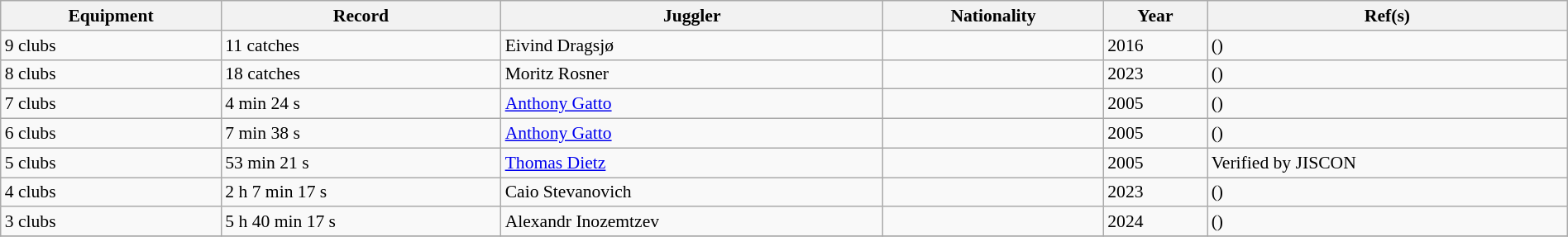<table class="wikitable plainrowheaders" style="font-size:90%; width: 100%;">
<tr>
<th>Equipment</th>
<th>Record</th>
<th>Juggler</th>
<th>Nationality</th>
<th>Year</th>
<th class="unsortable">Ref(s)</th>
</tr>
<tr>
<td>9 clubs</td>
<td>11 catches</td>
<td>Eivind Dragsjø</td>
<td></td>
<td>2016</td>
<td>()</td>
</tr>
<tr>
<td>8 clubs</td>
<td>18 catches</td>
<td>Moritz Rosner</td>
<td></td>
<td>2023</td>
<td>()</td>
</tr>
<tr>
<td>7 clubs</td>
<td>4 min 24 s</td>
<td><a href='#'>Anthony Gatto</a></td>
<td></td>
<td>2005</td>
<td>()</td>
</tr>
<tr>
<td>6 clubs</td>
<td>7 min 38 s</td>
<td><a href='#'>Anthony Gatto</a></td>
<td></td>
<td>2005</td>
<td>()</td>
</tr>
<tr>
<td>5 clubs</td>
<td>53 min 21 s</td>
<td><a href='#'>Thomas Dietz</a></td>
<td></td>
<td>2005</td>
<td>Verified by JISCON</td>
</tr>
<tr>
<td>4 clubs</td>
<td>2 h 7 min 17 s</td>
<td>Caio Stevanovich</td>
<td></td>
<td>2023</td>
<td>()</td>
</tr>
<tr>
<td>3 clubs</td>
<td>5 h 40 min 17 s</td>
<td>Alexandr Inozemtzev</td>
<td></td>
<td>2024</td>
<td>()</td>
</tr>
<tr>
</tr>
</table>
